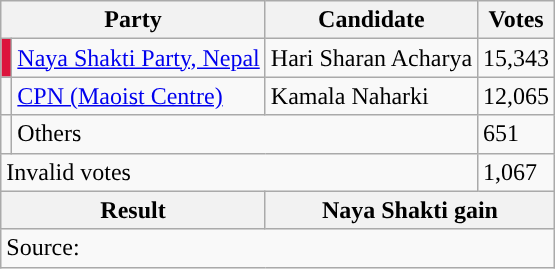<table class="wikitable">
<tr>
<th colspan="2">Party</th>
<th>Candidate</th>
<th>Votes</th>
</tr>
<tr>
<td style="background-color:crimson"></td>
<td><a href='#'>Naya Shakti Party, Nepal</a></td>
<td>Hari Sharan Acharya</td>
<td>15,343</td>
</tr>
<tr>
<td style="background-color:"></td>
<td><a href='#'>CPN (Maoist Centre)</a></td>
<td>Kamala Naharki</td>
<td>12,065</td>
</tr>
<tr>
<td></td>
<td colspan="2">Others</td>
<td>651</td>
</tr>
<tr>
<td colspan="3">Invalid votes</td>
<td>1,067</td>
</tr>
<tr>
<th colspan="2">Result</th>
<th colspan="2">Naya Shakti gain</th>
</tr>
<tr>
<td colspan="4">Source: </td>
</tr>
</table>
